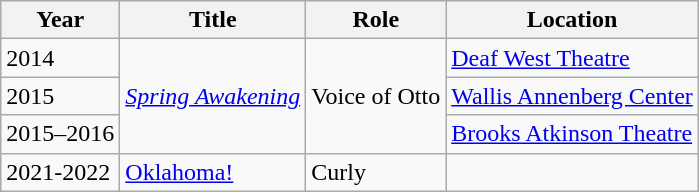<table class="wikitable sortable">
<tr>
<th>Year</th>
<th>Title</th>
<th>Role</th>
<th>Location</th>
</tr>
<tr>
<td>2014</td>
<td rowspan="3"><em><a href='#'>Spring Awakening</a></em></td>
<td rowspan="3">Voice of Otto</td>
<td><a href='#'>Deaf West Theatre</a></td>
</tr>
<tr>
<td>2015</td>
<td><a href='#'>Wallis Annenberg Center</a></td>
</tr>
<tr>
<td>2015–2016</td>
<td><a href='#'>Brooks Atkinson Theatre</a></td>
</tr>
<tr>
<td>2021-2022</td>
<td><a href='#'>Oklahoma!</a></td>
<td>Curly</td>
<td></td>
</tr>
</table>
